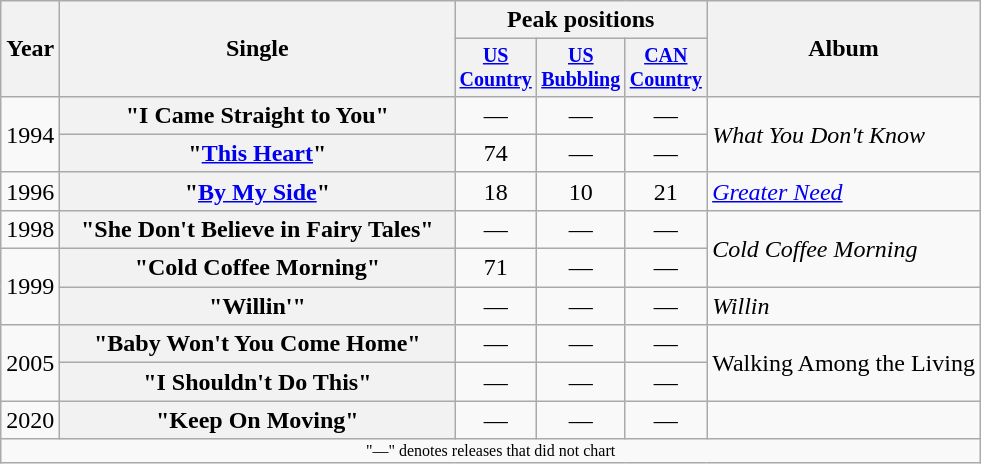<table class="wikitable plainrowheaders" style="text-align:center;">
<tr>
<th rowspan="2">Year</th>
<th rowspan="2" style="width:16em;">Single</th>
<th colspan="3">Peak positions</th>
<th rowspan="2">Album</th>
</tr>
<tr style="font-size:smaller;">
<th width="45"><a href='#'>US Country</a><br></th>
<th width="45"><a href='#'>US Bubbling</a><br></th>
<th width="45"><a href='#'>CAN Country</a><br></th>
</tr>
<tr>
<td rowspan="2">1994</td>
<th scope="row">"I Came Straight to You"</th>
<td>—</td>
<td>—</td>
<td>—</td>
<td align="left" rowspan="2"><em>What You Don't Know</em></td>
</tr>
<tr>
<th scope="row">"<a href='#'>This Heart</a>"</th>
<td>74</td>
<td>—</td>
<td>—</td>
</tr>
<tr>
<td>1996</td>
<th scope="row">"<a href='#'>By My Side</a>" </th>
<td>18</td>
<td>10</td>
<td>21</td>
<td align="left"><em><a href='#'>Greater Need</a></em></td>
</tr>
<tr>
<td>1998</td>
<th scope="row">"She Don't Believe in Fairy Tales"</th>
<td>—</td>
<td>—</td>
<td>—</td>
<td align="left" rowspan="2"><em>Cold Coffee Morning</em> </td>
</tr>
<tr>
<td rowspan="2">1999</td>
<th scope="row">"Cold Coffee Morning"</th>
<td>71</td>
<td>—</td>
<td>—</td>
</tr>
<tr>
<th scope="row">"Willin'"</th>
<td>—</td>
<td>—</td>
<td>—</td>
<td align="left"><em>Willin<strong></td>
</tr>
<tr>
<td rowspan="2">2005</td>
<th scope="row">"Baby Won't You Come Home"</th>
<td>—</td>
<td>—</td>
<td>—</td>
<td align="left" rowspan="2"></em>Walking Among the Living<em></td>
</tr>
<tr>
<th scope="row">"I Shouldn't Do This"</th>
<td>—</td>
<td>—</td>
<td>—</td>
</tr>
<tr>
<td>2020</td>
<th scope="row">"Keep On Moving"</th>
<td>—</td>
<td>—</td>
<td>—</td>
<td></td>
</tr>
<tr>
<td colspan="6" style="font-size:8pt">"—" denotes releases that did not chart</td>
</tr>
</table>
